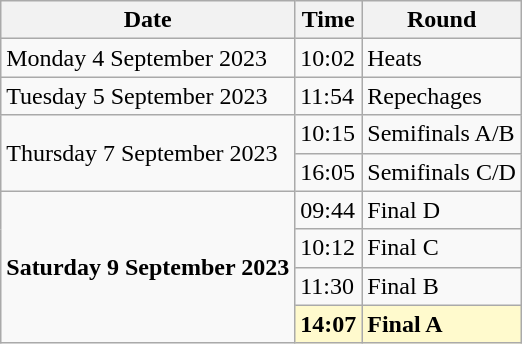<table class="wikitable">
<tr>
<th>Date</th>
<th>Time</th>
<th>Round</th>
</tr>
<tr>
<td>Monday 4 September 2023</td>
<td>10:02</td>
<td>Heats</td>
</tr>
<tr>
<td>Tuesday 5 September 2023</td>
<td>11:54</td>
<td>Repechages</td>
</tr>
<tr>
<td rowspan=2>Thursday 7 September 2023</td>
<td>10:15</td>
<td>Semifinals  A/B</td>
</tr>
<tr>
<td>16:05</td>
<td>Semifinals C/D</td>
</tr>
<tr>
<td rowspan=4><strong>Saturday 9 September 2023</strong></td>
<td>09:44</td>
<td>Final D</td>
</tr>
<tr>
<td>10:12</td>
<td>Final C</td>
</tr>
<tr>
<td>11:30</td>
<td>Final B</td>
</tr>
<tr>
<td style=background:lemonchiffon><strong>14:07</strong></td>
<td style=background:lemonchiffon><strong>Final A</strong></td>
</tr>
</table>
